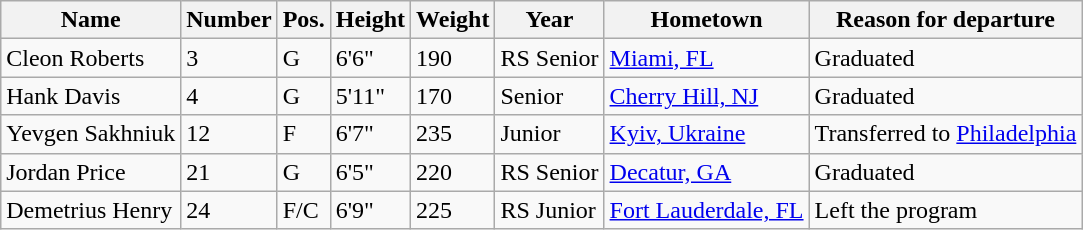<table class="wikitable sortable" border="1">
<tr>
<th>Name</th>
<th>Number</th>
<th>Pos.</th>
<th>Height</th>
<th>Weight</th>
<th>Year</th>
<th>Hometown</th>
<th class="unsortable">Reason for departure</th>
</tr>
<tr>
<td>Cleon Roberts</td>
<td>3</td>
<td>G</td>
<td>6'6"</td>
<td>190</td>
<td>RS Senior</td>
<td><a href='#'>Miami, FL</a></td>
<td>Graduated</td>
</tr>
<tr>
<td>Hank Davis</td>
<td>4</td>
<td>G</td>
<td>5'11"</td>
<td>170</td>
<td>Senior</td>
<td><a href='#'>Cherry Hill, NJ</a></td>
<td>Graduated</td>
</tr>
<tr>
<td>Yevgen Sakhniuk</td>
<td>12</td>
<td>F</td>
<td>6'7"</td>
<td>235</td>
<td>Junior</td>
<td><a href='#'>Kyiv, Ukraine</a></td>
<td>Transferred to <a href='#'>Philadelphia</a></td>
</tr>
<tr>
<td>Jordan Price</td>
<td>21</td>
<td>G</td>
<td>6'5"</td>
<td>220</td>
<td>RS Senior</td>
<td><a href='#'>Decatur, GA</a></td>
<td>Graduated</td>
</tr>
<tr>
<td>Demetrius Henry</td>
<td>24</td>
<td>F/C</td>
<td>6'9"</td>
<td>225</td>
<td>RS Junior</td>
<td><a href='#'>Fort Lauderdale, FL</a></td>
<td>Left the program</td>
</tr>
</table>
